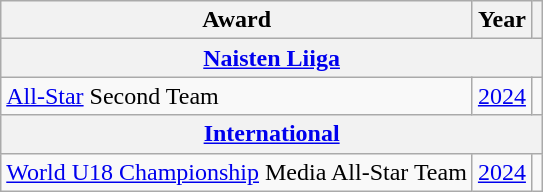<table class="wikitable">
<tr>
<th>Award</th>
<th>Year</th>
<th></th>
</tr>
<tr>
<th colspan="3"><a href='#'>Naisten Liiga</a></th>
</tr>
<tr>
<td><a href='#'>All-Star</a> Second Team</td>
<td><a href='#'>2024</a></td>
<td></td>
</tr>
<tr>
<th colspan="3"><a href='#'>International</a></th>
</tr>
<tr>
<td><a href='#'>World U18 Championship</a> Media All-Star Team</td>
<td><a href='#'>2024</a></td>
<td></td>
</tr>
</table>
